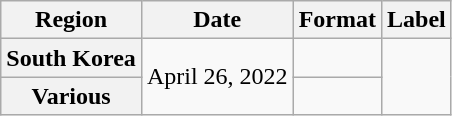<table class="wikitable plainrowheaders" style="text-align:center">
<tr>
<th>Region</th>
<th>Date</th>
<th>Format</th>
<th>Label</th>
</tr>
<tr>
<th scope="row">South Korea</th>
<td rowspan="2">April 26, 2022</td>
<td></td>
<td rowspan="2"></td>
</tr>
<tr>
<th scope="row">Various</th>
<td></td>
</tr>
</table>
